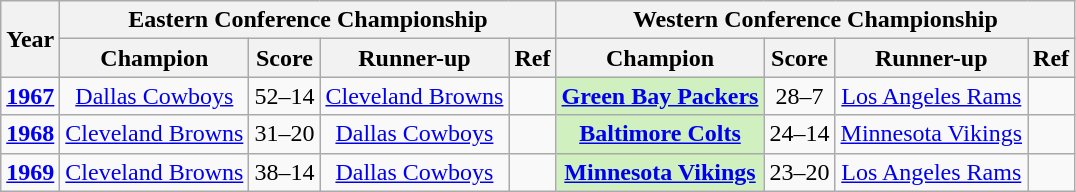<table class="wikitable">
<tr>
<th rowspan="2">Year</th>
<th colspan="4">Eastern Conference Championship</th>
<th colspan="4">Western Conference Championship</th>
</tr>
<tr bgcolor="#efefef">
<th>Champion</th>
<th>Score</th>
<th>Runner-up</th>
<th>Ref</th>
<th>Champion</th>
<th>Score</th>
<th>Runner-up</th>
<th>Ref</th>
</tr>
<tr align="center">
<td><strong><a href='#'>1967</a></strong></td>
<td><a href='#'>Dallas Cowboys</a></td>
<td>52–14</td>
<td><a href='#'>Cleveland Browns</a></td>
<td></td>
<td style="background-color:#D0F0C0"><strong><a href='#'>Green Bay Packers</a></strong></td>
<td>28–7</td>
<td><a href='#'>Los Angeles Rams</a></td>
<td></td>
</tr>
<tr align="center">
<td><strong><a href='#'>1968</a></strong></td>
<td><a href='#'>Cleveland Browns</a></td>
<td>31–20</td>
<td><a href='#'>Dallas Cowboys</a></td>
<td></td>
<td style="background-color:#D0F0C0"><strong><a href='#'>Baltimore Colts</a></strong></td>
<td>24–14</td>
<td><a href='#'>Minnesota Vikings</a></td>
<td></td>
</tr>
<tr align="center">
<td><strong><a href='#'>1969</a></strong></td>
<td><a href='#'>Cleveland Browns</a></td>
<td>38–14</td>
<td><a href='#'>Dallas Cowboys</a></td>
<td></td>
<td style="background-color:#D0F0C0"><strong><a href='#'>Minnesota Vikings</a></strong></td>
<td>23–20</td>
<td><a href='#'>Los Angeles Rams</a></td>
<td></td>
</tr>
</table>
